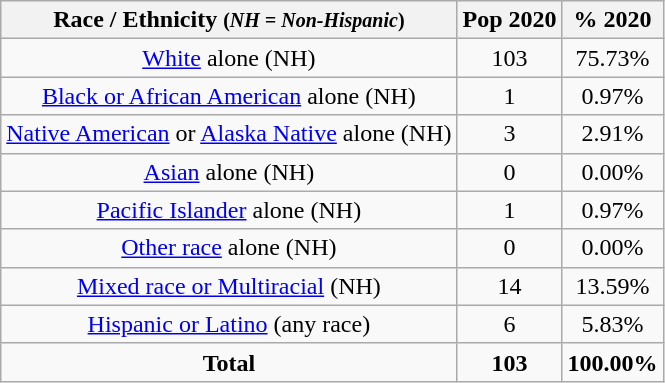<table class="wikitable" style="text-align:center;">
<tr>
<th>Race / Ethnicity <small>(<em>NH = Non-Hispanic</em>)</small></th>
<th>Pop 2020</th>
<th>% 2020</th>
</tr>
<tr>
<td><a href='#'>White</a> alone (NH)</td>
<td>103</td>
<td>75.73%</td>
</tr>
<tr>
<td><a href='#'>Black or African American</a> alone (NH)</td>
<td>1</td>
<td>0.97%</td>
</tr>
<tr>
<td><a href='#'>Native American</a> or <a href='#'>Alaska Native</a> alone (NH)</td>
<td>3</td>
<td>2.91%</td>
</tr>
<tr>
<td><a href='#'>Asian</a> alone (NH)</td>
<td>0</td>
<td>0.00%</td>
</tr>
<tr>
<td><a href='#'>Pacific Islander</a> alone (NH)</td>
<td>1</td>
<td>0.97%</td>
</tr>
<tr>
<td><a href='#'>Other race</a> alone (NH)</td>
<td>0</td>
<td>0.00%</td>
</tr>
<tr>
<td><a href='#'>Mixed race or Multiracial</a> (NH)</td>
<td>14</td>
<td>13.59%</td>
</tr>
<tr>
<td><a href='#'>Hispanic or Latino</a> (any race)</td>
<td>6</td>
<td>5.83%</td>
</tr>
<tr>
<td><strong>Total</strong></td>
<td><strong>103</strong></td>
<td><strong>100.00%</strong></td>
</tr>
</table>
